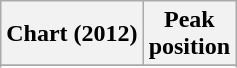<table class="wikitable sortable">
<tr>
<th align="left">Chart (2012)</th>
<th style="text-align:center;">Peak<br>position</th>
</tr>
<tr>
</tr>
<tr>
</tr>
<tr>
</tr>
<tr>
</tr>
</table>
